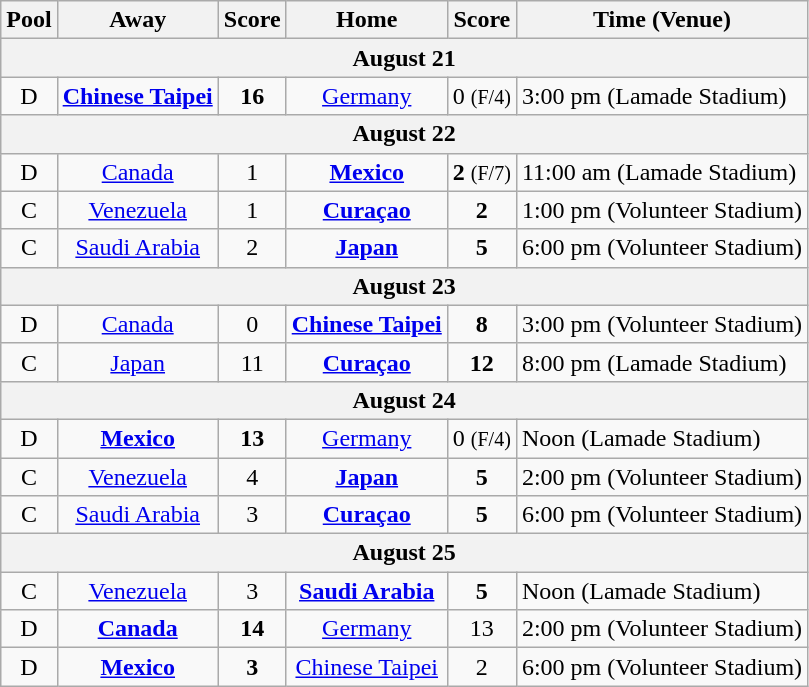<table class="wikitable">
<tr>
<th>Pool</th>
<th>Away</th>
<th>Score</th>
<th>Home</th>
<th>Score</th>
<th>Time (Venue)</th>
</tr>
<tr>
<th colspan="7">August 21</th>
</tr>
<tr>
<td align=center>D</td>
<td align=center> <strong><a href='#'>Chinese Taipei</a></strong></td>
<td align=center><strong>16</strong></td>
<td align=center> <a href='#'>Germany</a></td>
<td align=center>0 <small>(F/4)</small></td>
<td>3:00 pm (Lamade Stadium)</td>
</tr>
<tr>
<th colspan="7">August 22</th>
</tr>
<tr>
<td align=center>D</td>
<td align=center> <a href='#'>Canada</a></td>
<td align=center>1</td>
<td align=center> <strong><a href='#'>Mexico</a></strong></td>
<td align=center><strong>2</strong> <small>(F/7)</small></td>
<td>11:00 am (Lamade Stadium)</td>
</tr>
<tr>
<td align=center>C</td>
<td align=center> <a href='#'>Venezuela</a></td>
<td align=center>1</td>
<td align=center> <strong><a href='#'>Curaçao</a></strong></td>
<td align=center><strong>2</strong></td>
<td>1:00 pm (Volunteer Stadium)</td>
</tr>
<tr>
<td align=center>C</td>
<td align=center> <a href='#'>Saudi Arabia</a></td>
<td align=center>2</td>
<td align=center> <strong><a href='#'>Japan</a></strong></td>
<td align=center><strong>5</strong></td>
<td>6:00 pm (Volunteer Stadium)</td>
</tr>
<tr>
<th colspan="7">August 23</th>
</tr>
<tr>
<td align=center>D</td>
<td align=center> <a href='#'>Canada</a></td>
<td align=center>0</td>
<td align=center> <strong><a href='#'>Chinese Taipei</a></strong></td>
<td align=center><strong>8</strong></td>
<td>3:00 pm (Volunteer Stadium)</td>
</tr>
<tr>
<td align=center>C</td>
<td align=center> <a href='#'>Japan</a></td>
<td align=center>11</td>
<td align=center> <strong><a href='#'>Curaçao</a></strong></td>
<td align=center><strong>12</strong></td>
<td>8:00 pm (Lamade Stadium)</td>
</tr>
<tr>
<th colspan="7">August 24</th>
</tr>
<tr>
<td align=center>D</td>
<td align=center> <strong><a href='#'>Mexico</a></strong></td>
<td align=center><strong>13</strong></td>
<td align=center> <a href='#'>Germany</a></td>
<td align=center>0 <small>(F/4)</small></td>
<td>Noon (Lamade Stadium)</td>
</tr>
<tr>
<td align=center>C</td>
<td align=center> <a href='#'>Venezuela</a></td>
<td align=center>4</td>
<td align=center> <strong><a href='#'>Japan</a></strong></td>
<td align=center><strong>5</strong></td>
<td>2:00 pm (Volunteer Stadium)</td>
</tr>
<tr>
<td align=center>C</td>
<td align=center> <a href='#'>Saudi Arabia</a></td>
<td align=center>3</td>
<td align=center> <strong><a href='#'>Curaçao</a></strong></td>
<td align=center><strong>5</strong></td>
<td>6:00 pm (Volunteer Stadium)</td>
</tr>
<tr>
<th colspan="7">August 25</th>
</tr>
<tr>
<td align=center>C</td>
<td align=center> <a href='#'>Venezuela</a></td>
<td align=center>3</td>
<td align=center> <strong><a href='#'>Saudi Arabia</a></strong></td>
<td align=center><strong>5</strong></td>
<td>Noon (Lamade Stadium)</td>
</tr>
<tr>
<td align=center>D</td>
<td align=center> <strong><a href='#'>Canada</a></strong></td>
<td align=center><strong>14</strong></td>
<td align=center> <a href='#'>Germany</a></td>
<td align=center>13</td>
<td>2:00 pm (Volunteer Stadium)</td>
</tr>
<tr>
<td align=center>D</td>
<td align=center> <strong><a href='#'>Mexico</a></strong></td>
<td align=center><strong>3</strong></td>
<td align=center> <a href='#'>Chinese Taipei</a></td>
<td align=center>2</td>
<td>6:00 pm (Volunteer Stadium)</td>
</tr>
</table>
